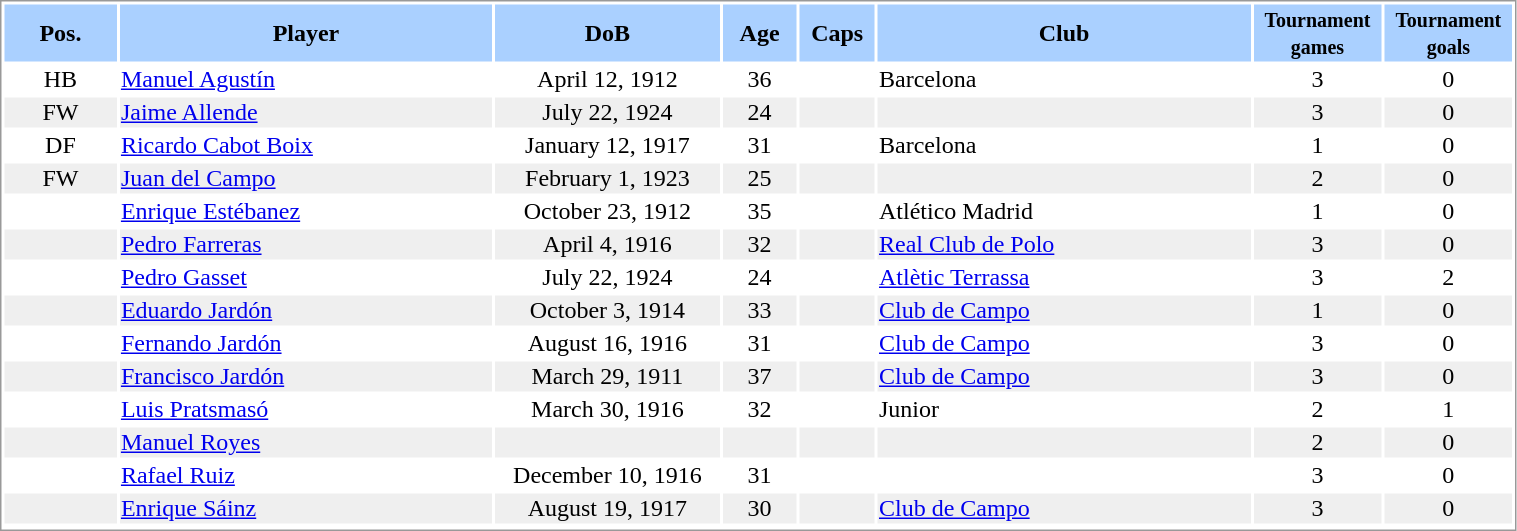<table border="0" width="80%" style="border: 1px solid #999; background-color:#FFFFFF; text-align:center">
<tr align="center" bgcolor="#AAD0FF">
<th width=6%>Pos.</th>
<th width=20%>Player</th>
<th width=12%>DoB</th>
<th width=4%>Age</th>
<th width=4%>Caps</th>
<th width=20%>Club</th>
<th width=5%><small>Tournament<br>games</small></th>
<th width=5%><small>Tournament<br>goals</small></th>
</tr>
<tr>
<td>HB</td>
<td align="left"><a href='#'>Manuel Agustín</a></td>
<td>April 12, 1912</td>
<td>36</td>
<td></td>
<td align="left"> Barcelona</td>
<td>3</td>
<td>0</td>
</tr>
<tr bgcolor="#EFEFEF">
<td>FW</td>
<td align="left"><a href='#'>Jaime Allende</a></td>
<td>July 22, 1924</td>
<td>24</td>
<td></td>
<td align="left"></td>
<td>3</td>
<td>0</td>
</tr>
<tr>
<td>DF</td>
<td align="left"><a href='#'>Ricardo Cabot Boix</a></td>
<td>January 12, 1917</td>
<td>31</td>
<td></td>
<td align="left"> Barcelona</td>
<td>1</td>
<td>0</td>
</tr>
<tr bgcolor="#EFEFEF">
<td>FW</td>
<td align="left"><a href='#'>Juan del Campo</a></td>
<td>February 1, 1923</td>
<td>25</td>
<td></td>
<td align="left"></td>
<td>2</td>
<td>0</td>
</tr>
<tr>
<td></td>
<td align="left"><a href='#'>Enrique Estébanez</a></td>
<td>October 23, 1912</td>
<td>35</td>
<td></td>
<td align="left"> Atlético Madrid</td>
<td>1</td>
<td>0</td>
</tr>
<tr bgcolor="#EFEFEF">
<td></td>
<td align="left"><a href='#'>Pedro Farreras</a></td>
<td>April 4, 1916</td>
<td>32</td>
<td></td>
<td align="left"> <a href='#'>Real Club de Polo</a></td>
<td>3</td>
<td>0</td>
</tr>
<tr>
<td></td>
<td align="left"><a href='#'>Pedro Gasset</a></td>
<td>July 22, 1924</td>
<td>24</td>
<td></td>
<td align="left"> <a href='#'>Atlètic Terrassa</a></td>
<td>3</td>
<td>2</td>
</tr>
<tr bgcolor="#EFEFEF">
<td></td>
<td align="left"><a href='#'>Eduardo Jardón</a></td>
<td>October 3, 1914</td>
<td>33</td>
<td></td>
<td align="left"> <a href='#'>Club de Campo</a></td>
<td>1</td>
<td>0</td>
</tr>
<tr>
<td></td>
<td align="left"><a href='#'>Fernando Jardón</a></td>
<td>August 16, 1916</td>
<td>31</td>
<td></td>
<td align="left"> <a href='#'>Club de Campo</a></td>
<td>3</td>
<td>0</td>
</tr>
<tr bgcolor="#EFEFEF">
<td></td>
<td align="left"><a href='#'>Francisco Jardón</a></td>
<td>March 29, 1911</td>
<td>37</td>
<td></td>
<td align="left"> <a href='#'>Club de Campo</a></td>
<td>3</td>
<td>0</td>
</tr>
<tr>
<td></td>
<td align="left"><a href='#'>Luis Pratsmasó</a></td>
<td>March 30, 1916</td>
<td>32</td>
<td></td>
<td align="left"> Junior</td>
<td>2</td>
<td>1</td>
</tr>
<tr bgcolor="#EFEFEF">
<td></td>
<td align="left"><a href='#'>Manuel Royes</a></td>
<td></td>
<td></td>
<td></td>
<td align="left"></td>
<td>2</td>
<td>0</td>
</tr>
<tr>
<td></td>
<td align="left"><a href='#'>Rafael Ruiz</a></td>
<td>December 10, 1916</td>
<td>31</td>
<td></td>
<td align="left"></td>
<td>3</td>
<td>0</td>
</tr>
<tr bgcolor="#EFEFEF">
<td></td>
<td align="left"><a href='#'>Enrique Sáinz</a></td>
<td>August 19, 1917</td>
<td>30</td>
<td></td>
<td align="left"> <a href='#'>Club de Campo</a></td>
<td>3</td>
<td>0</td>
</tr>
<tr>
</tr>
</table>
